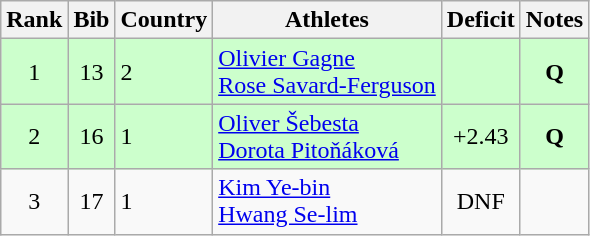<table class="wikitable" style="text-align:center;">
<tr>
<th>Rank</th>
<th>Bib</th>
<th>Country</th>
<th>Athletes</th>
<th>Deficit</th>
<th>Notes</th>
</tr>
<tr bgcolor="#ccffcc">
<td>1</td>
<td>13</td>
<td align=left> 2</td>
<td align=left><a href='#'>Olivier Gagne</a><br><a href='#'>Rose Savard-Ferguson</a></td>
<td></td>
<td><strong>Q</strong></td>
</tr>
<tr bgcolor="#ccffcc">
<td>2</td>
<td>16</td>
<td align=left> 1</td>
<td align=left><a href='#'>Oliver Šebesta</a><br><a href='#'>Dorota Pitoňáková</a></td>
<td>+2.43</td>
<td><strong>Q</strong></td>
</tr>
<tr>
<td>3</td>
<td>17</td>
<td align=left> 1</td>
<td align=left><a href='#'>Kim Ye-bin</a><br><a href='#'>Hwang Se-lim</a></td>
<td>DNF</td>
<td></td>
</tr>
</table>
